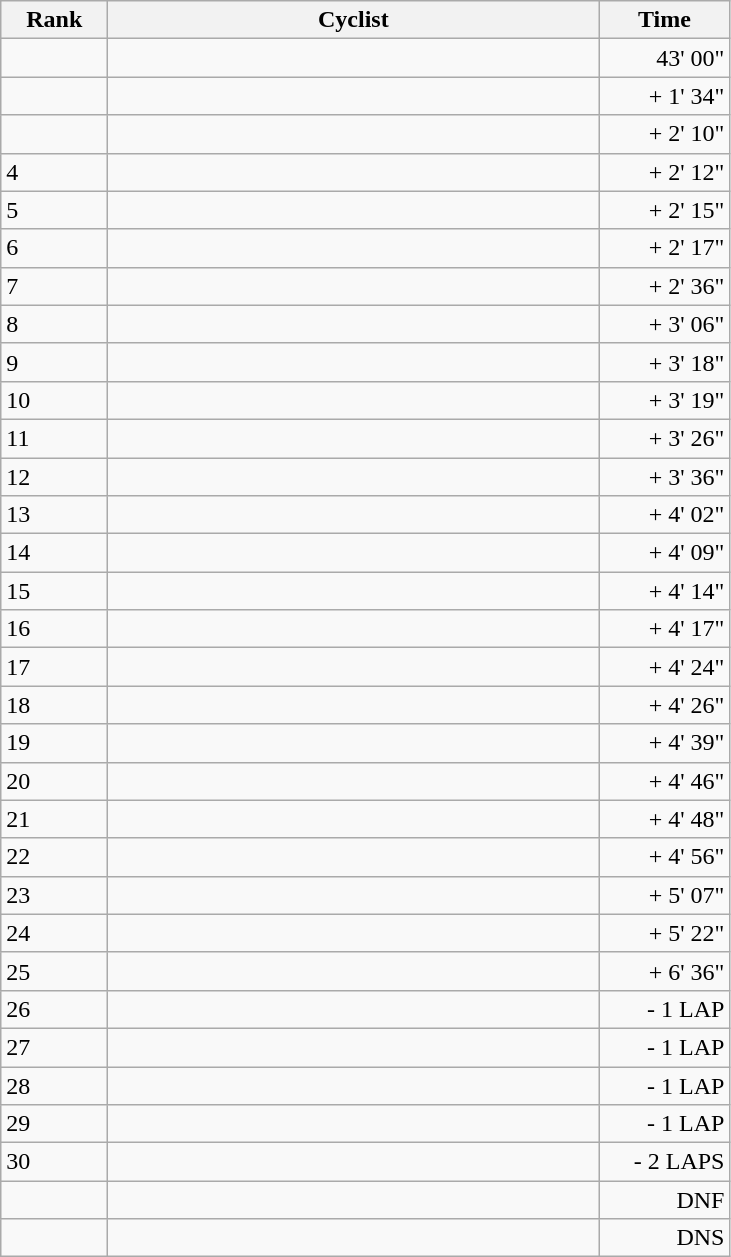<table class="wikitable">
<tr>
<th style="width: 4em;">Rank</th>
<th style="width: 20em;">Cyclist</th>
<th style="width: 5em;">Time</th>
</tr>
<tr>
<td></td>
<td></td>
<td align="right">43' 00"</td>
</tr>
<tr>
<td></td>
<td></td>
<td align="right">+ 1' 34"</td>
</tr>
<tr>
<td></td>
<td></td>
<td align="right">+ 2' 10"</td>
</tr>
<tr>
<td>4</td>
<td></td>
<td align="right">+ 2' 12"</td>
</tr>
<tr>
<td>5</td>
<td></td>
<td align="right">+ 2' 15"</td>
</tr>
<tr>
<td>6</td>
<td></td>
<td align="right">+ 2' 17"</td>
</tr>
<tr>
<td>7</td>
<td></td>
<td align="right">+ 2' 36"</td>
</tr>
<tr>
<td>8</td>
<td></td>
<td align="right">+ 3' 06"</td>
</tr>
<tr>
<td>9</td>
<td></td>
<td align="right">+ 3' 18"</td>
</tr>
<tr>
<td>10</td>
<td></td>
<td align="right">+ 3' 19"</td>
</tr>
<tr>
<td>11</td>
<td></td>
<td align="right">+ 3' 26"</td>
</tr>
<tr>
<td>12</td>
<td></td>
<td align="right">+ 3' 36"</td>
</tr>
<tr>
<td>13</td>
<td></td>
<td align="right">+ 4' 02"</td>
</tr>
<tr>
<td>14</td>
<td></td>
<td align="right">+ 4' 09"</td>
</tr>
<tr>
<td>15</td>
<td></td>
<td align="right">+ 4' 14"</td>
</tr>
<tr>
<td>16</td>
<td></td>
<td align="right">+ 4' 17"</td>
</tr>
<tr>
<td>17</td>
<td></td>
<td align="right">+ 4' 24"</td>
</tr>
<tr>
<td>18</td>
<td></td>
<td align="right">+ 4' 26"</td>
</tr>
<tr>
<td>19</td>
<td></td>
<td align="right">+ 4' 39"</td>
</tr>
<tr>
<td>20</td>
<td></td>
<td align="right">+ 4' 46"</td>
</tr>
<tr>
<td>21</td>
<td></td>
<td align="right">+ 4' 48"</td>
</tr>
<tr>
<td>22</td>
<td></td>
<td align="right">+ 4' 56"</td>
</tr>
<tr>
<td>23</td>
<td></td>
<td align="right">+ 5' 07"</td>
</tr>
<tr>
<td>24</td>
<td></td>
<td align="right">+ 5' 22"</td>
</tr>
<tr>
<td>25</td>
<td></td>
<td align="right">+ 6' 36"</td>
</tr>
<tr>
<td>26</td>
<td></td>
<td align="right">- 1 LAP</td>
</tr>
<tr>
<td>27</td>
<td></td>
<td align="right">- 1 LAP</td>
</tr>
<tr>
<td>28</td>
<td></td>
<td align="right">- 1 LAP</td>
</tr>
<tr>
<td>29</td>
<td></td>
<td align="right">- 1 LAP</td>
</tr>
<tr>
<td>30</td>
<td></td>
<td align="right">- 2 LAPS</td>
</tr>
<tr>
<td></td>
<td></td>
<td align="right">DNF</td>
</tr>
<tr>
<td></td>
<td></td>
<td align="right">DNS</td>
</tr>
</table>
